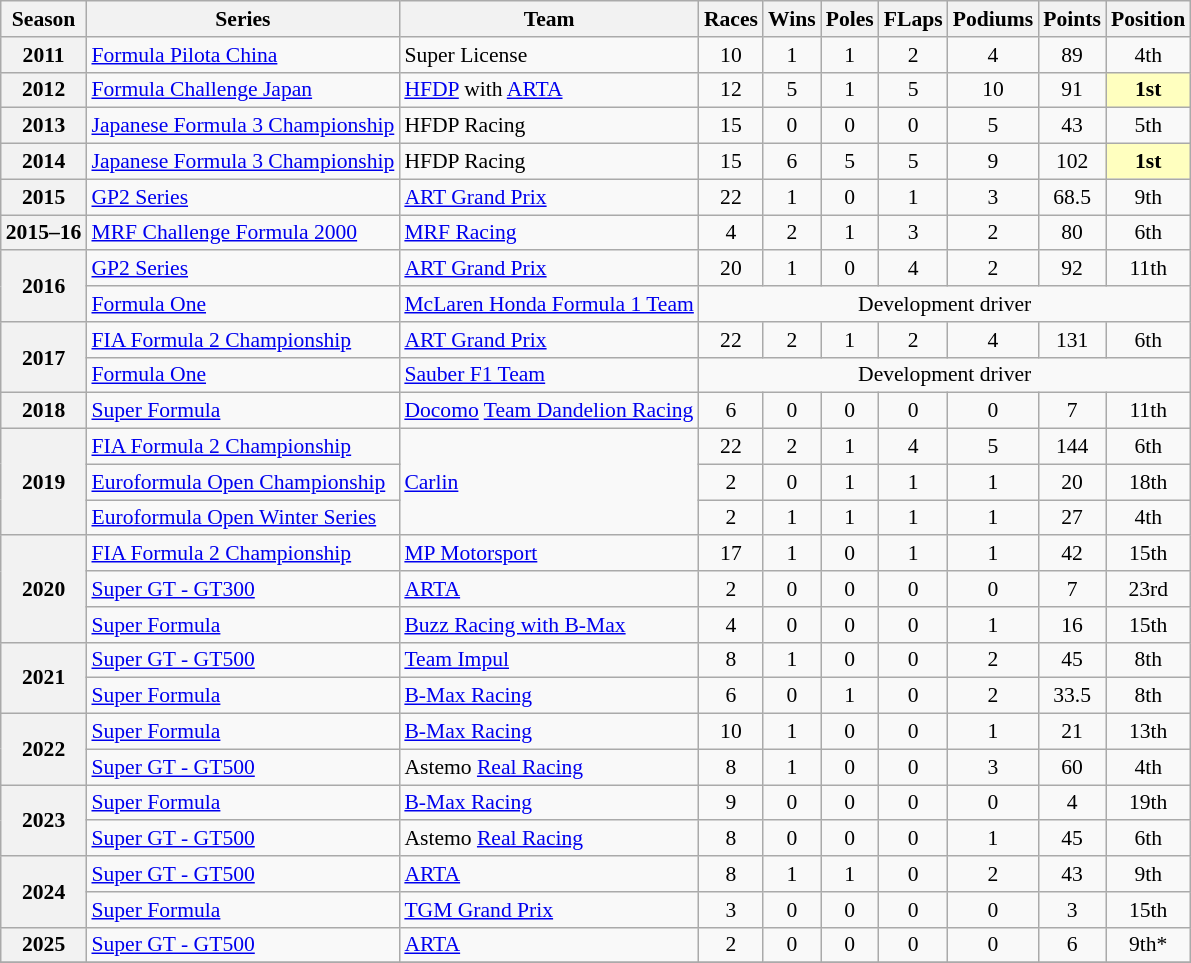<table class="wikitable" style="font-size: 90%; text-align:center">
<tr>
<th>Season</th>
<th>Series</th>
<th>Team</th>
<th>Races</th>
<th>Wins</th>
<th>Poles</th>
<th>FLaps</th>
<th>Podiums</th>
<th>Points</th>
<th>Position</th>
</tr>
<tr>
<th>2011</th>
<td align=left><a href='#'>Formula Pilota China</a></td>
<td align=left>Super License</td>
<td>10</td>
<td>1</td>
<td>1</td>
<td>2</td>
<td>4</td>
<td>89</td>
<td>4th</td>
</tr>
<tr>
<th>2012</th>
<td align=left><a href='#'>Formula Challenge Japan</a></td>
<td align=left><a href='#'>HFDP</a> with <a href='#'>ARTA</a></td>
<td>12</td>
<td>5</td>
<td>1</td>
<td>5</td>
<td>10</td>
<td>91</td>
<td style="background:#FFFFBF;"><strong>1st</strong></td>
</tr>
<tr>
<th>2013</th>
<td align=left><a href='#'>Japanese Formula 3 Championship</a></td>
<td align=left>HFDP Racing</td>
<td>15</td>
<td>0</td>
<td>0</td>
<td>0</td>
<td>5</td>
<td>43</td>
<td>5th</td>
</tr>
<tr>
<th>2014</th>
<td align=left><a href='#'>Japanese Formula 3 Championship</a></td>
<td align=left>HFDP Racing</td>
<td>15</td>
<td>6</td>
<td>5</td>
<td>5</td>
<td>9</td>
<td>102</td>
<td style="background:#FFFFBF;"><strong>1st</strong></td>
</tr>
<tr>
<th>2015</th>
<td align=left><a href='#'>GP2 Series</a></td>
<td align=left><a href='#'>ART Grand Prix</a></td>
<td>22</td>
<td>1</td>
<td>0</td>
<td>1</td>
<td>3</td>
<td>68.5</td>
<td>9th</td>
</tr>
<tr>
<th>2015–16</th>
<td align=left><a href='#'>MRF Challenge Formula 2000</a></td>
<td align=left><a href='#'>MRF Racing</a></td>
<td>4</td>
<td>2</td>
<td>1</td>
<td>3</td>
<td>2</td>
<td>80</td>
<td>6th</td>
</tr>
<tr>
<th rowspan="2">2016</th>
<td align=left><a href='#'>GP2 Series</a></td>
<td align=left><a href='#'>ART Grand Prix</a></td>
<td>20</td>
<td>1</td>
<td>0</td>
<td>4</td>
<td>2</td>
<td>92</td>
<td>11th</td>
</tr>
<tr>
<td align=left><a href='#'>Formula One</a></td>
<td align=left><a href='#'>McLaren Honda Formula 1 Team</a></td>
<td colspan="7">Development driver</td>
</tr>
<tr>
<th rowspan="2">2017</th>
<td align="left"><a href='#'>FIA Formula 2 Championship</a></td>
<td align="left"><a href='#'>ART Grand Prix</a></td>
<td>22</td>
<td>2</td>
<td>1</td>
<td>2</td>
<td>4</td>
<td>131</td>
<td>6th</td>
</tr>
<tr>
<td align=left><a href='#'>Formula One</a></td>
<td align=left><a href='#'>Sauber F1 Team</a></td>
<td colspan="7">Development driver</td>
</tr>
<tr>
<th>2018</th>
<td align=left><a href='#'>Super Formula</a></td>
<td align=left><a href='#'>Docomo</a> <a href='#'>Team Dandelion Racing</a></td>
<td>6</td>
<td>0</td>
<td>0</td>
<td>0</td>
<td>0</td>
<td>7</td>
<td>11th</td>
</tr>
<tr>
<th rowspan=3>2019</th>
<td align=left><a href='#'>FIA Formula 2 Championship</a></td>
<td align=left rowspan=3><a href='#'>Carlin</a></td>
<td>22</td>
<td>2</td>
<td>1</td>
<td>4</td>
<td>5</td>
<td>144</td>
<td>6th</td>
</tr>
<tr>
<td align=left><a href='#'>Euroformula Open Championship</a></td>
<td>2</td>
<td>0</td>
<td>1</td>
<td>1</td>
<td>1</td>
<td>20</td>
<td>18th</td>
</tr>
<tr>
<td align=left><a href='#'>Euroformula Open Winter Series</a></td>
<td>2</td>
<td>1</td>
<td>1</td>
<td>1</td>
<td>1</td>
<td>27</td>
<td>4th</td>
</tr>
<tr>
<th rowspan=3>2020</th>
<td align=left><a href='#'>FIA Formula 2 Championship</a></td>
<td align=left><a href='#'>MP Motorsport</a></td>
<td>17</td>
<td>1</td>
<td>0</td>
<td>1</td>
<td>1</td>
<td>42</td>
<td>15th</td>
</tr>
<tr>
<td align=left><a href='#'>Super GT - GT300</a></td>
<td align=left><a href='#'>ARTA</a></td>
<td>2</td>
<td>0</td>
<td>0</td>
<td>0</td>
<td>0</td>
<td>7</td>
<td>23rd</td>
</tr>
<tr>
<td align=left><a href='#'>Super Formula</a></td>
<td align=left><a href='#'>Buzz Racing with B-Max</a></td>
<td>4</td>
<td>0</td>
<td>0</td>
<td>0</td>
<td>1</td>
<td>16</td>
<td>15th</td>
</tr>
<tr>
<th rowspan=2>2021</th>
<td align=left><a href='#'>Super GT - GT500</a></td>
<td align=left><a href='#'>Team Impul</a></td>
<td>8</td>
<td>1</td>
<td>0</td>
<td>0</td>
<td>2</td>
<td>45</td>
<td>8th</td>
</tr>
<tr>
<td align=left><a href='#'>Super Formula</a></td>
<td align=left><a href='#'>B-Max Racing</a></td>
<td>6</td>
<td>0</td>
<td>1</td>
<td>0</td>
<td>2</td>
<td>33.5</td>
<td>8th</td>
</tr>
<tr>
<th rowspan=2>2022</th>
<td align=left><a href='#'>Super Formula</a></td>
<td align=left><a href='#'>B-Max Racing</a></td>
<td>10</td>
<td>1</td>
<td>0</td>
<td>0</td>
<td>1</td>
<td>21</td>
<td>13th</td>
</tr>
<tr>
<td align=left><a href='#'>Super GT - GT500</a></td>
<td align=left>Astemo <a href='#'>Real Racing</a></td>
<td>8</td>
<td>1</td>
<td>0</td>
<td>0</td>
<td>3</td>
<td>60</td>
<td>4th</td>
</tr>
<tr>
<th rowspan=2>2023</th>
<td align=left><a href='#'>Super Formula</a></td>
<td align=left><a href='#'>B-Max Racing</a></td>
<td>9</td>
<td>0</td>
<td>0</td>
<td>0</td>
<td>0</td>
<td>4</td>
<td>19th</td>
</tr>
<tr>
<td align=left><a href='#'>Super GT - GT500</a></td>
<td align=left>Astemo <a href='#'>Real Racing</a></td>
<td>8</td>
<td>0</td>
<td>0</td>
<td>0</td>
<td>1</td>
<td>45</td>
<td>6th</td>
</tr>
<tr>
<th rowspan=2>2024</th>
<td align=left><a href='#'>Super GT - GT500</a></td>
<td align=left><a href='#'>ARTA</a></td>
<td>8</td>
<td>1</td>
<td>1</td>
<td>0</td>
<td>2</td>
<td>43</td>
<td>9th</td>
</tr>
<tr>
<td align=left><a href='#'>Super Formula</a></td>
<td align=left><a href='#'>TGM Grand Prix</a></td>
<td>3</td>
<td>0</td>
<td>0</td>
<td>0</td>
<td>0</td>
<td>3</td>
<td>15th</td>
</tr>
<tr>
<th>2025</th>
<td align=left><a href='#'>Super GT - GT500</a></td>
<td align=left><a href='#'>ARTA</a></td>
<td>2</td>
<td>0</td>
<td>0</td>
<td>0</td>
<td>0</td>
<td>6</td>
<td>9th*</td>
</tr>
<tr>
</tr>
</table>
